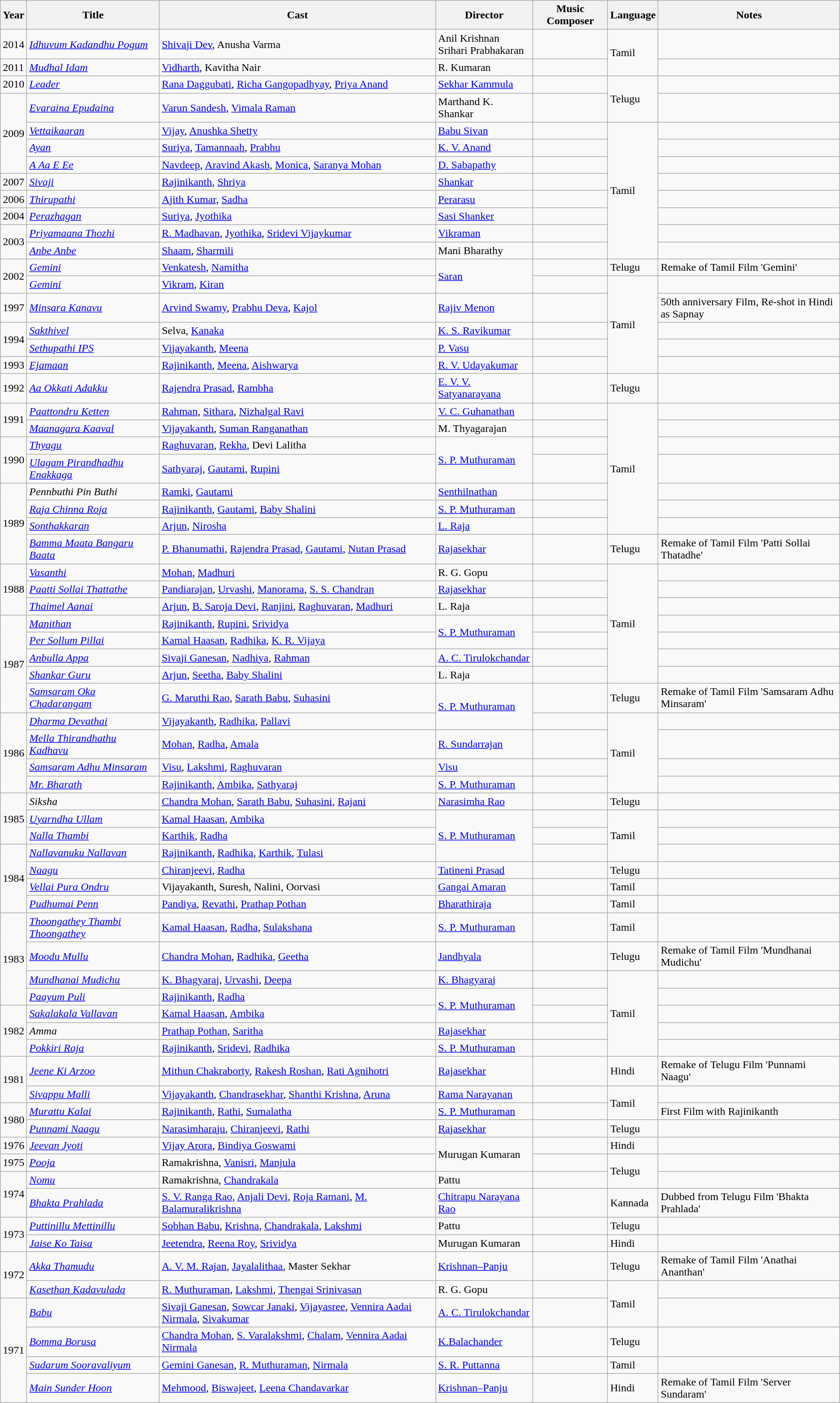<table class="wikitable sortable">
<tr>
<th>Year</th>
<th>Title</th>
<th>Cast</th>
<th>Director</th>
<th>Music Composer</th>
<th>Language</th>
<th>Notes</th>
</tr>
<tr>
<td>2014</td>
<td><em><a href='#'>Idhuvum Kadandhu Pogum</a></em></td>
<td><a href='#'>Shivaji Dev</a>, Anusha Varma</td>
<td>Anil Krishnan<br>Srihari Prabhakaran</td>
<td></td>
<td rowspan="2">Tamil</td>
<td></td>
</tr>
<tr>
<td>2011</td>
<td><em><a href='#'>Mudhal Idam</a></em></td>
<td><a href='#'>Vidharth</a>, Kavitha Nair</td>
<td>R. Kumaran</td>
<td></td>
<td></td>
</tr>
<tr>
<td>2010</td>
<td><a href='#'><em>Leader</em></a></td>
<td><a href='#'>Rana Daggubati</a>, <a href='#'>Richa Gangopadhyay</a>, <a href='#'>Priya Anand</a></td>
<td><a href='#'>Sekhar Kammula</a></td>
<td></td>
<td rowspan="2">Telugu</td>
<td></td>
</tr>
<tr>
<td rowspan="4">2009</td>
<td><em><a href='#'>Evaraina Epudaina</a></em></td>
<td><a href='#'>Varun Sandesh</a>, <a href='#'>Vimala Raman</a></td>
<td>Marthand K. Shankar</td>
<td></td>
<td></td>
</tr>
<tr>
<td><em><a href='#'>Vettaikaaran</a></em></td>
<td><a href='#'>Vijay</a>, <a href='#'>Anushka Shetty</a></td>
<td><a href='#'>Babu Sivan</a></td>
<td></td>
<td rowspan="8">Tamil</td>
<td></td>
</tr>
<tr>
<td><a href='#'><em>Ayan</em></a></td>
<td><a href='#'>Suriya</a>, <a href='#'>Tamannaah</a>, <a href='#'>Prabhu</a></td>
<td><a href='#'>K. V. Anand</a></td>
<td></td>
<td></td>
</tr>
<tr>
<td><a href='#'><em>A Aa E Ee</em></a></td>
<td><a href='#'>Navdeep</a>, <a href='#'>Aravind Akash</a>, <a href='#'>Monica</a>, <a href='#'>Saranya Mohan</a></td>
<td><a href='#'>D. Sabapathy</a></td>
<td></td>
<td></td>
</tr>
<tr>
<td>2007</td>
<td><a href='#'><em>Sivaji</em></a></td>
<td><a href='#'>Rajinikanth</a>, <a href='#'>Shriya</a></td>
<td><a href='#'>Shankar</a></td>
<td></td>
<td></td>
</tr>
<tr>
<td>2006</td>
<td><a href='#'><em>Thirupathi</em></a></td>
<td><a href='#'>Ajith Kumar</a>, <a href='#'>Sadha</a></td>
<td><a href='#'>Perarasu</a></td>
<td></td>
<td></td>
</tr>
<tr>
<td>2004</td>
<td><em><a href='#'>Perazhagan</a></em></td>
<td><a href='#'>Suriya</a>, <a href='#'>Jyothika</a></td>
<td><a href='#'>Sasi Shanker</a></td>
<td></td>
<td></td>
</tr>
<tr>
<td rowspan="2">2003</td>
<td><em><a href='#'>Priyamaana Thozhi</a></em></td>
<td><a href='#'>R. Madhavan</a>, <a href='#'>Jyothika</a>, <a href='#'>Sridevi Vijaykumar</a></td>
<td><a href='#'>Vikraman</a></td>
<td></td>
<td></td>
</tr>
<tr>
<td><em><a href='#'>Anbe Anbe</a></em></td>
<td><a href='#'>Shaam</a>, <a href='#'>Sharmili</a></td>
<td>Mani Bharathy</td>
<td></td>
<td></td>
</tr>
<tr>
<td rowspan="2">2002</td>
<td><em><a href='#'>Gemini</a></em></td>
<td><a href='#'>Venkatesh</a>, <a href='#'>Namitha</a></td>
<td rowspan="2"><a href='#'>Saran</a></td>
<td></td>
<td>Telugu</td>
<td>Remake of Tamil Film 'Gemini'</td>
</tr>
<tr>
<td><a href='#'><em>Gemini</em></a></td>
<td><a href='#'>Vikram</a>, <a href='#'>Kiran</a></td>
<td></td>
<td rowspan="5">Tamil</td>
<td></td>
</tr>
<tr>
<td>1997</td>
<td><em><a href='#'>Minsara Kanavu</a></em></td>
<td><a href='#'>Arvind Swamy</a>, <a href='#'>Prabhu Deva</a>, <a href='#'>Kajol</a></td>
<td><a href='#'>Rajiv Menon</a></td>
<td></td>
<td>50th anniversary Film, Re-shot in Hindi as Sapnay</td>
</tr>
<tr>
<td rowspan="2">1994</td>
<td><em><a href='#'>Sakthivel</a></em></td>
<td>Selva, <a href='#'>Kanaka</a></td>
<td><a href='#'>K. S. Ravikumar</a></td>
<td></td>
<td></td>
</tr>
<tr>
<td><em><a href='#'>Sethupathi IPS</a></em></td>
<td><a href='#'>Vijayakanth</a>, <a href='#'>Meena</a></td>
<td><a href='#'>P. Vasu</a></td>
<td></td>
<td></td>
</tr>
<tr>
<td>1993</td>
<td><em><a href='#'>Ejamaan</a></em></td>
<td><a href='#'>Rajinikanth</a>, <a href='#'>Meena</a>, <a href='#'>Aishwarya</a></td>
<td><a href='#'>R. V. Udayakumar</a></td>
<td></td>
<td></td>
</tr>
<tr>
<td>1992</td>
<td><em><a href='#'>Aa Okkati Adakku</a></em></td>
<td><a href='#'>Rajendra Prasad</a>, <a href='#'>Rambha</a></td>
<td><a href='#'>E. V. V. Satyanarayana</a></td>
<td></td>
<td>Telugu</td>
<td></td>
</tr>
<tr>
<td rowspan="2">1991</td>
<td><em><a href='#'>Paattondru Ketten</a></em></td>
<td><a href='#'>Rahman</a>, <a href='#'>Sithara</a>, <a href='#'>Nizhalgal Ravi</a></td>
<td><a href='#'>V. C. Guhanathan</a></td>
<td></td>
<td rowspan="7">Tamil</td>
<td></td>
</tr>
<tr>
<td><em><a href='#'>Maanagara Kaaval</a></em></td>
<td><a href='#'>Vijayakanth</a>, <a href='#'>Suman Ranganathan</a></td>
<td>M. Thyagarajan</td>
<td></td>
<td></td>
</tr>
<tr>
<td rowspan="2">1990</td>
<td><a href='#'><em>Thyagu</em></a></td>
<td><a href='#'>Raghuvaran</a>, <a href='#'>Rekha</a>, Devi Lalitha</td>
<td rowspan="2"><a href='#'>S. P. Muthuraman</a></td>
<td></td>
<td></td>
</tr>
<tr>
<td><em><a href='#'>Ulagam Pirandhadhu Enakkaga</a></em></td>
<td><a href='#'>Sathyaraj</a>, <a href='#'>Gautami</a>, <a href='#'>Rupini</a></td>
<td></td>
<td></td>
</tr>
<tr>
<td rowspan="4">1989</td>
<td><em>Pennbuthi Pin Buthi</em></td>
<td><a href='#'>Ramki</a>, <a href='#'>Gautami</a></td>
<td><a href='#'>Senthilnathan</a></td>
<td></td>
<td></td>
</tr>
<tr>
<td><em><a href='#'>Raja Chinna Roja</a></em></td>
<td><a href='#'>Rajinikanth</a>, <a href='#'>Gautami</a>, <a href='#'>Baby Shalini</a></td>
<td><a href='#'>S. P. Muthuraman</a></td>
<td></td>
<td></td>
</tr>
<tr>
<td><em><a href='#'>Sonthakkaran</a></em></td>
<td><a href='#'>Arjun</a>, <a href='#'>Nirosha</a></td>
<td><a href='#'>L. Raja</a></td>
<td></td>
<td></td>
</tr>
<tr>
<td><em><a href='#'>Bamma Maata Bangaru Baata</a></em></td>
<td><a href='#'>P. Bhanumathi</a>, <a href='#'>Rajendra Prasad</a>, <a href='#'>Gautami</a>, <a href='#'>Nutan Prasad</a></td>
<td><a href='#'>Rajasekhar</a></td>
<td></td>
<td>Telugu</td>
<td>Remake of Tamil Film 'Patti Sollai Thatadhe'</td>
</tr>
<tr>
<td rowspan="3">1988</td>
<td><a href='#'><em>Vasanthi</em></a></td>
<td><a href='#'>Mohan</a>, <a href='#'>Madhuri</a></td>
<td>R. G. Gopu</td>
<td></td>
<td rowspan="7">Tamil</td>
<td></td>
</tr>
<tr>
<td><em><a href='#'>Paatti Sollai Thattathe</a></em></td>
<td><a href='#'>Pandiarajan</a>, <a href='#'>Urvashi</a>, <a href='#'>Manorama</a>, <a href='#'>S. S. Chandran</a></td>
<td><a href='#'>Rajasekhar</a></td>
<td></td>
<td></td>
</tr>
<tr>
<td><em><a href='#'>Thaimel Aanai</a></em></td>
<td><a href='#'>Arjun</a>, <a href='#'>B. Saroja Devi</a>, <a href='#'>Ranjini</a>, <a href='#'>Raghuvaran</a>, <a href='#'>Madhuri</a></td>
<td>L. Raja</td>
<td></td>
<td></td>
</tr>
<tr>
<td rowspan="5">1987</td>
<td><a href='#'><em>Manithan</em></a></td>
<td><a href='#'>Rajinikanth</a>, <a href='#'>Rupini</a>, <a href='#'>Srividya</a></td>
<td rowspan="2"><a href='#'>S. P. Muthuraman</a></td>
<td></td>
<td></td>
</tr>
<tr>
<td><em><a href='#'>Per Sollum Pillai</a></em></td>
<td><a href='#'>Kamal Haasan</a>, <a href='#'>Radhika</a>, <a href='#'>K. R. Vijaya</a></td>
<td></td>
<td></td>
</tr>
<tr>
<td><em><a href='#'>Anbulla Appa</a></em></td>
<td><a href='#'>Sivaji Ganesan</a>, <a href='#'>Nadhiya</a>, <a href='#'>Rahman</a></td>
<td><a href='#'>A. C. Tirulokchandar</a></td>
<td></td>
<td></td>
</tr>
<tr>
<td><a href='#'><em>Shankar Guru</em></a></td>
<td><a href='#'>Arjun</a>, <a href='#'>Seetha</a>, <a href='#'>Baby Shalini</a></td>
<td>L. Raja</td>
<td></td>
<td></td>
</tr>
<tr>
<td><em><a href='#'>Samsaram Oka Chadarangam</a></em></td>
<td><a href='#'>G. Maruthi Rao</a>, <a href='#'>Sarath Babu</a>, <a href='#'>Suhasini</a></td>
<td rowspan="2"><a href='#'>S. P. Muthuraman</a></td>
<td></td>
<td>Telugu</td>
<td>Remake of Tamil Film 'Samsaram Adhu Minsaram'</td>
</tr>
<tr>
<td rowspan="4">1986</td>
<td><em><a href='#'>Dharma Devathai</a></em></td>
<td><a href='#'>Vijayakanth</a>, <a href='#'>Radhika</a>, <a href='#'>Pallavi</a></td>
<td></td>
<td rowspan="4">Tamil</td>
<td></td>
</tr>
<tr>
<td><em><a href='#'>Mella Thirandhathu Kadhavu</a></em></td>
<td><a href='#'>Mohan</a>, <a href='#'>Radha</a>, <a href='#'>Amala</a></td>
<td><a href='#'>R. Sundarrajan</a></td>
<td></td>
<td></td>
</tr>
<tr>
<td><em><a href='#'>Samsaram Adhu Minsaram</a></em></td>
<td><a href='#'>Visu</a>, <a href='#'>Lakshmi</a>, <a href='#'>Raghuvaran</a></td>
<td><a href='#'>Visu</a></td>
<td></td>
<td></td>
</tr>
<tr>
<td><em><a href='#'>Mr. Bharath</a></em></td>
<td><a href='#'>Rajinikanth</a>, <a href='#'>Ambika</a>, <a href='#'>Sathyaraj</a></td>
<td><a href='#'>S. P. Muthuraman</a></td>
<td></td>
<td></td>
</tr>
<tr>
<td rowspan="3">1985</td>
<td><em>Siksha</em></td>
<td><a href='#'>Chandra Mohan</a>, <a href='#'>Sarath Babu</a>, <a href='#'>Suhasini</a>, <a href='#'>Rajani</a></td>
<td><a href='#'>Narasimha Rao</a></td>
<td></td>
<td>Telugu</td>
<td></td>
</tr>
<tr>
<td><em><a href='#'>Uyarndha Ullam</a></em></td>
<td><a href='#'>Kamal Haasan</a>, <a href='#'>Ambika</a></td>
<td rowspan="3"><a href='#'>S. P. Muthuraman</a></td>
<td></td>
<td rowspan="3">Tamil</td>
<td></td>
</tr>
<tr>
<td><em><a href='#'>Nalla Thambi</a></em></td>
<td><a href='#'>Karthik</a>, <a href='#'>Radha</a></td>
<td></td>
<td></td>
</tr>
<tr>
<td rowspan="4">1984</td>
<td><em><a href='#'>Nallavanuku Nallavan</a></em></td>
<td><a href='#'>Rajinikanth</a>, <a href='#'>Radhika</a>, <a href='#'>Karthik</a>, <a href='#'>Tulasi</a></td>
<td></td>
<td></td>
</tr>
<tr>
<td><em><a href='#'>Naagu</a></em></td>
<td><a href='#'>Chiranjeevi</a>, <a href='#'>Radha</a></td>
<td><a href='#'>Tatineni Prasad</a></td>
<td></td>
<td>Telugu</td>
<td></td>
</tr>
<tr>
<td><em><a href='#'>Vellai Pura Ondru</a></em></td>
<td>Vijayakanth, Suresh, Nalini, Oorvasi</td>
<td><a href='#'>Gangai Amaran</a></td>
<td></td>
<td>Tamil</td>
<td></td>
</tr>
<tr>
<td><a href='#'><em>Pudhumai Penn</em></a></td>
<td><a href='#'>Pandiya</a>, <a href='#'>Revathi</a>, <a href='#'>Prathap Pothan</a></td>
<td><a href='#'>Bharathiraja</a></td>
<td></td>
<td>Tamil</td>
<td></td>
</tr>
<tr>
<td rowspan="4">1983</td>
<td><em><a href='#'>Thoongathey Thambi Thoongathey</a></em></td>
<td><a href='#'>Kamal Haasan</a>, <a href='#'>Radha</a>, <a href='#'>Sulakshana</a></td>
<td><a href='#'>S. P. Muthuraman</a></td>
<td></td>
<td>Tamil</td>
<td></td>
</tr>
<tr>
<td><em><a href='#'>Moodu Mullu</a></em></td>
<td><a href='#'>Chandra Mohan</a>, <a href='#'>Radhika</a>, <a href='#'>Geetha</a></td>
<td><a href='#'>Jandhyala</a></td>
<td></td>
<td>Telugu</td>
<td>Remake of Tamil Film 'Mundhanai Mudichu'</td>
</tr>
<tr>
<td><em><a href='#'>Mundhanai Mudichu</a></em></td>
<td><a href='#'>K. Bhagyaraj</a>, <a href='#'>Urvashi</a>, <a href='#'>Deepa</a></td>
<td><a href='#'>K. Bhagyaraj</a></td>
<td></td>
<td rowspan="5">Tamil</td>
<td></td>
</tr>
<tr>
<td><a href='#'><em>Paayum Puli</em></a></td>
<td><a href='#'>Rajinikanth</a>, <a href='#'>Radha</a></td>
<td rowspan="2"><a href='#'>S. P. Muthuraman</a></td>
<td></td>
<td></td>
</tr>
<tr>
<td rowspan="3">1982</td>
<td><a href='#'><em>Sakalakala Vallavan</em></a></td>
<td><a href='#'>Kamal Haasan</a>, <a href='#'>Ambika</a></td>
<td></td>
<td></td>
</tr>
<tr>
<td><em>Amma</em></td>
<td><a href='#'>Prathap Pothan</a>, <a href='#'>Saritha</a></td>
<td><a href='#'>Rajasekhar</a></td>
<td></td>
<td></td>
</tr>
<tr>
<td><a href='#'><em>Pokkiri Raja</em></a></td>
<td><a href='#'>Rajinikanth</a>, <a href='#'>Sridevi</a>, <a href='#'>Radhika</a></td>
<td><a href='#'>S. P. Muthuraman</a></td>
<td></td>
<td></td>
</tr>
<tr>
<td rowspan="2">1981</td>
<td><em><a href='#'>Jeene Ki Arzoo</a></em></td>
<td><a href='#'>Mithun Chakraborty</a>, <a href='#'>Rakesh Roshan</a>, <a href='#'>Rati Agnihotri</a></td>
<td><a href='#'>Rajasekhar</a></td>
<td></td>
<td>Hindi</td>
<td>Remake of Telugu Film 'Punnami Naagu'</td>
</tr>
<tr>
<td><em><a href='#'>Sivappu Malli</a></em></td>
<td><a href='#'>Vijayakanth</a>, <a href='#'>Chandrasekhar</a>, <a href='#'>Shanthi Krishna</a>, <a href='#'>Aruna</a></td>
<td><a href='#'>Rama Narayanan</a></td>
<td></td>
<td rowspan="2">Tamil</td>
<td></td>
</tr>
<tr>
<td rowspan="2">1980</td>
<td><a href='#'><em>Murattu Kalai</em></a></td>
<td><a href='#'>Rajinikanth</a>, <a href='#'>Rathi</a>, <a href='#'>Sumalatha</a></td>
<td><a href='#'>S. P. Muthuraman</a></td>
<td></td>
<td>First Film with Rajinikanth</td>
</tr>
<tr>
<td><em><a href='#'>Punnami Naagu</a></em></td>
<td><a href='#'>Narasimharaju</a>, <a href='#'>Chiranjeevi</a>, <a href='#'>Rathi</a></td>
<td><a href='#'>Rajasekhar</a></td>
<td></td>
<td>Telugu</td>
<td></td>
</tr>
<tr>
<td>1976</td>
<td><a href='#'><em>Jeevan Jyoti</em></a></td>
<td><a href='#'>Vijay Arora</a>, <a href='#'>Bindiya Goswami</a></td>
<td rowspan="2">Murugan Kumaran</td>
<td></td>
<td>Hindi</td>
<td></td>
</tr>
<tr>
<td>1975</td>
<td><a href='#'><em>Pooja</em></a></td>
<td>Ramakrishna, <a href='#'>Vanisri</a>, <a href='#'>Manjula</a></td>
<td></td>
<td rowspan="2">Telugu</td>
<td></td>
</tr>
<tr>
<td rowspan="2">1974</td>
<td><a href='#'><em>Nomu</em></a></td>
<td>Ramakrishna, <a href='#'>Chandrakala</a></td>
<td>Pattu</td>
<td></td>
<td></td>
</tr>
<tr>
<td><a href='#'><em>Bhakta Prahlada</em></a></td>
<td><a href='#'>S. V. Ranga Rao</a>, <a href='#'>Anjali Devi</a>, <a href='#'>Roja Ramani</a>, <a href='#'>M. Balamuralikrishna</a></td>
<td><a href='#'>Chitrapu Narayana Rao</a></td>
<td></td>
<td>Kannada</td>
<td>Dubbed from Telugu Film 'Bhakta Prahlada'</td>
</tr>
<tr>
<td rowspan="2">1973</td>
<td><em><a href='#'>Puttinillu Mettinillu</a></em></td>
<td><a href='#'>Sobhan Babu</a>, <a href='#'>Krishna</a>, <a href='#'>Chandrakala</a>, <a href='#'>Lakshmi</a></td>
<td>Pattu</td>
<td></td>
<td>Telugu</td>
<td></td>
</tr>
<tr>
<td><em><a href='#'>Jaise Ko Taisa</a></em></td>
<td><a href='#'>Jeetendra</a>, <a href='#'>Reena Roy</a>, <a href='#'>Srividya</a></td>
<td>Murugan Kumaran</td>
<td></td>
<td>Hindi</td>
<td></td>
</tr>
<tr>
<td rowspan="2">1972</td>
<td><em><a href='#'>Akka Thamudu</a></em></td>
<td><a href='#'>A. V. M. Rajan</a>, <a href='#'>Jayalalithaa</a>, Master Sekhar</td>
<td><a href='#'>Krishnan–Panju</a></td>
<td></td>
<td>Telugu</td>
<td>Remake of Tamil Film 'Anathai Ananthan'</td>
</tr>
<tr>
<td><em><a href='#'>Kasethan Kadavulada</a></em></td>
<td><a href='#'>R. Muthuraman</a>, <a href='#'>Lakshmi</a>, <a href='#'>Thengai Srinivasan</a></td>
<td>R. G. Gopu</td>
<td></td>
<td rowspan="2">Tamil</td>
<td></td>
</tr>
<tr>
<td rowspan="4">1971</td>
<td><a href='#'><em>Babu</em></a></td>
<td><a href='#'>Sivaji Ganesan</a>, <a href='#'>Sowcar Janaki</a>, <a href='#'>Vijayasree</a>, <a href='#'>Vennira Aadai Nirmala</a>, <a href='#'>Sivakumar</a></td>
<td><a href='#'>A. C. Tirulokchandar</a></td>
<td></td>
<td></td>
</tr>
<tr>
<td><em><a href='#'>Bomma Borusa</a></em></td>
<td><a href='#'>Chandra Mohan</a>, <a href='#'>S. Varalakshmi</a>, <a href='#'>Chalam</a>, <a href='#'>Vennira Aadai Nirmala</a></td>
<td><a href='#'>K.Balachander</a></td>
<td></td>
<td>Telugu</td>
<td></td>
</tr>
<tr>
<td><em><a href='#'>Sudarum Sooravaliyum</a></em></td>
<td><a href='#'>Gemini Ganesan</a>, <a href='#'>R. Muthuraman</a>, <a href='#'>Nirmala</a></td>
<td><a href='#'>S. R. Puttanna</a></td>
<td></td>
<td>Tamil</td>
<td></td>
</tr>
<tr>
<td><em><a href='#'>Main Sunder Hoon</a></em></td>
<td><a href='#'>Mehmood</a>, <a href='#'>Biswajeet</a>, <a href='#'>Leena Chandavarkar</a></td>
<td rowspan="2"><a href='#'>Krishnan–Panju</a></td>
<td></td>
<td>Hindi</td>
<td>Remake of Tamil Film 'Server Sundaram'</td>
</tr>
</table>
